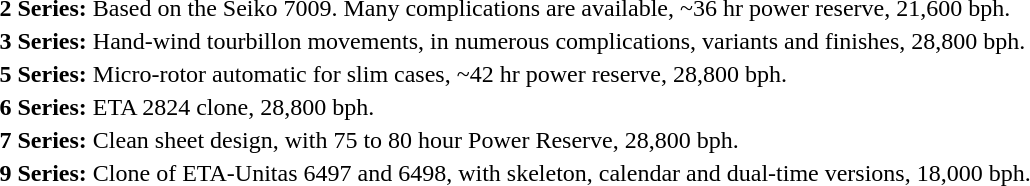<table ->
<tr>
<td><strong>2 Series:</strong></td>
<td>Based on the Seiko 7009. Many complications are available, ~36 hr power reserve, 21,600 bph.</td>
</tr>
<tr>
<td><strong>3 Series:</strong></td>
<td>Hand-wind tourbillon movements, in numerous complications, variants and finishes, 28,800 bph.</td>
</tr>
<tr>
<td><strong>5 Series:</strong></td>
<td>Micro-rotor automatic for slim cases, ~42 hr power reserve, 28,800 bph. </td>
</tr>
<tr>
<td><strong>6 Series:</strong></td>
<td>ETA 2824 clone, 28,800 bph.</td>
</tr>
<tr>
<td><strong>7 Series:</strong></td>
<td>Clean sheet design, with 75 to 80 hour Power Reserve, 28,800 bph.</td>
</tr>
<tr>
<td><strong>9 Series:</strong></td>
<td>Clone of ETA-Unitas 6497 and 6498, with skeleton, calendar and dual-time versions, 18,000 bph.</td>
</tr>
</table>
